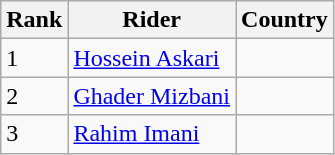<table class="wikitable">
<tr>
<th>Rank</th>
<th>Rider</th>
<th>Country</th>
</tr>
<tr>
<td>1</td>
<td><a href='#'>Hossein Askari</a></td>
<td></td>
</tr>
<tr>
<td>2</td>
<td><a href='#'>Ghader Mizbani</a></td>
<td></td>
</tr>
<tr>
<td>3</td>
<td><a href='#'>Rahim Imani</a></td>
<td></td>
</tr>
</table>
